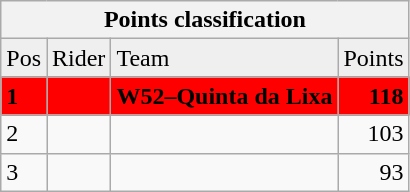<table class="wikitable">
<tr>
<th colspan=4>Points classification</th>
</tr>
<tr bgcolor=#efefef>
<td>Pos</td>
<td>Rider</td>
<td>Team</td>
<td>Points</td>
</tr>
<tr bgcolor=Red>
<td><span><strong>1</strong></span></td>
<td><span><strong></strong></span> </td>
<td><span><strong>W52–Quinta da Lixa</strong></span></td>
<td align="right"><span><strong>118</strong></span></td>
</tr>
<tr>
<td>2</td>
<td></td>
<td></td>
<td align="right">103</td>
</tr>
<tr>
<td>3</td>
<td></td>
<td></td>
<td align="right">93</td>
</tr>
</table>
